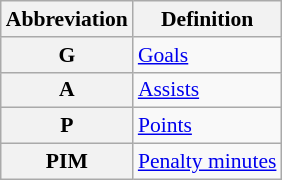<table class="wikitable" style="font-size:90%;">
<tr>
<th scope="col">Abbreviation</th>
<th scope="col">Definition</th>
</tr>
<tr>
<th scope="row">G</th>
<td><a href='#'>Goals</a></td>
</tr>
<tr>
<th scope="row">A</th>
<td><a href='#'>Assists</a></td>
</tr>
<tr>
<th scope="row">P</th>
<td><a href='#'>Points</a></td>
</tr>
<tr>
<th scope="row">PIM</th>
<td><a href='#'>Penalty minutes</a></td>
</tr>
</table>
